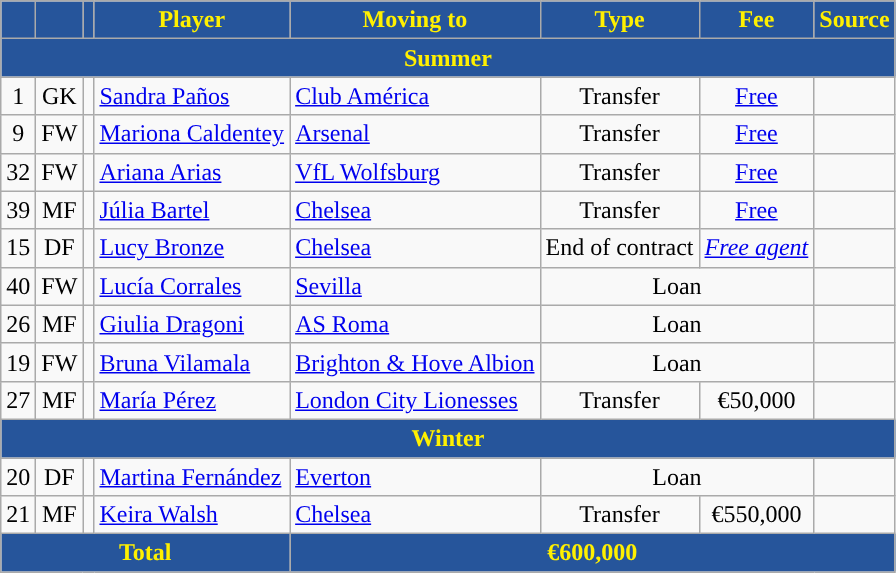<table class="wikitable plainrowheaders sortable" style="text-align:center">
<tr>
<th style="background:#26559B; color:#FFF000; "></th>
<th style="background:#26559B; color:#FFF000; "></th>
<th style="background:#26559B; color:#FFF000; "></th>
<th style="background:#26559B; color:#FFF000; ">Player</th>
<th style="background:#26559B; color:#FFF000; ">Moving to</th>
<th style="background:#26559B; color:#FFF000; ">Type</th>
<th style="background:#26559B; color:#FFF000; ">Fee</th>
<th style="background:#26559B; color:#FFF000; ">Source</th>
</tr>
<tr>
<th colspan=8 style="background:#26559B; color:#FFF000; ">Summer</th>
</tr>
<tr>
<td>1</td>
<td>GK</td>
<td></td>
<td align=left><a href='#'>Sandra Paños</a></td>
<td align="left"> <a href='#'>Club América</a></td>
<td>Transfer</td>
<td><a href='#'>Free</a></td>
<td></td>
</tr>
<tr>
<td>9</td>
<td>FW</td>
<td></td>
<td align="left"><a href='#'>Mariona Caldentey</a></td>
<td align="left"> <a href='#'>Arsenal</a></td>
<td>Transfer</td>
<td><a href='#'>Free</a></td>
<td></td>
</tr>
<tr>
<td>32</td>
<td>FW</td>
<td></td>
<td align="left"><a href='#'>Ariana Arias</a></td>
<td align="left"> <a href='#'>VfL Wolfsburg</a></td>
<td>Transfer</td>
<td><a href='#'>Free</a></td>
<td></td>
</tr>
<tr>
<td>39</td>
<td>MF</td>
<td></td>
<td align="left"><a href='#'>Júlia Bartel</a></td>
<td align="left"> <a href='#'>Chelsea</a></td>
<td>Transfer</td>
<td><a href='#'>Free</a></td>
<td></td>
</tr>
<tr>
<td>15</td>
<td>DF</td>
<td></td>
<td align="left"><a href='#'>Lucy Bronze</a></td>
<td align="left"> <a href='#'>Chelsea</a></td>
<td>End of contract</td>
<td><em><a href='#'>Free agent</a></em></td>
<td></td>
</tr>
<tr>
<td>40</td>
<td>FW</td>
<td></td>
<td align="left"><a href='#'>Lucía Corrales</a></td>
<td align="left"><a href='#'>Sevilla</a></td>
<td colspan="2">Loan</td>
<td></td>
</tr>
<tr>
<td>26</td>
<td>MF</td>
<td></td>
<td align="left"><a href='#'>Giulia Dragoni</a></td>
<td align="left"> <a href='#'>AS Roma</a></td>
<td colspan="2">Loan</td>
<td></td>
</tr>
<tr>
<td>19</td>
<td>FW</td>
<td></td>
<td align="left"><a href='#'>Bruna Vilamala</a></td>
<td align="left"> <a href='#'>Brighton & Hove Albion</a></td>
<td colspan="2">Loan</td>
<td></td>
</tr>
<tr>
<td>27</td>
<td>MF</td>
<td></td>
<td align="left"><a href='#'>María Pérez</a></td>
<td align="left"> <a href='#'>London City Lionesses</a></td>
<td>Transfer</td>
<td>€50,000</td>
<td></td>
</tr>
<tr>
<th colspan=8 style="background:#26559B; color:#FFF000; ">Winter</th>
</tr>
<tr>
<td>20</td>
<td>DF</td>
<td></td>
<td align="left"><a href='#'>Martina Fernández</a></td>
<td align="left"> <a href='#'>Everton</a></td>
<td colspan="2">Loan</td>
<td></td>
</tr>
<tr>
<td>21</td>
<td>MF</td>
<td></td>
<td align="left"><a href='#'>Keira Walsh</a></td>
<td align="left"> <a href='#'>Chelsea</a></td>
<td>Transfer</td>
<td>€550,000</td>
<td></td>
</tr>
<tr>
<th colspan="4" style="background:#26559B; color:#FFF000; ">Total</th>
<th colspan="4" style="background:#26559B; color:#FFF000; ">€600,000</th>
</tr>
</table>
